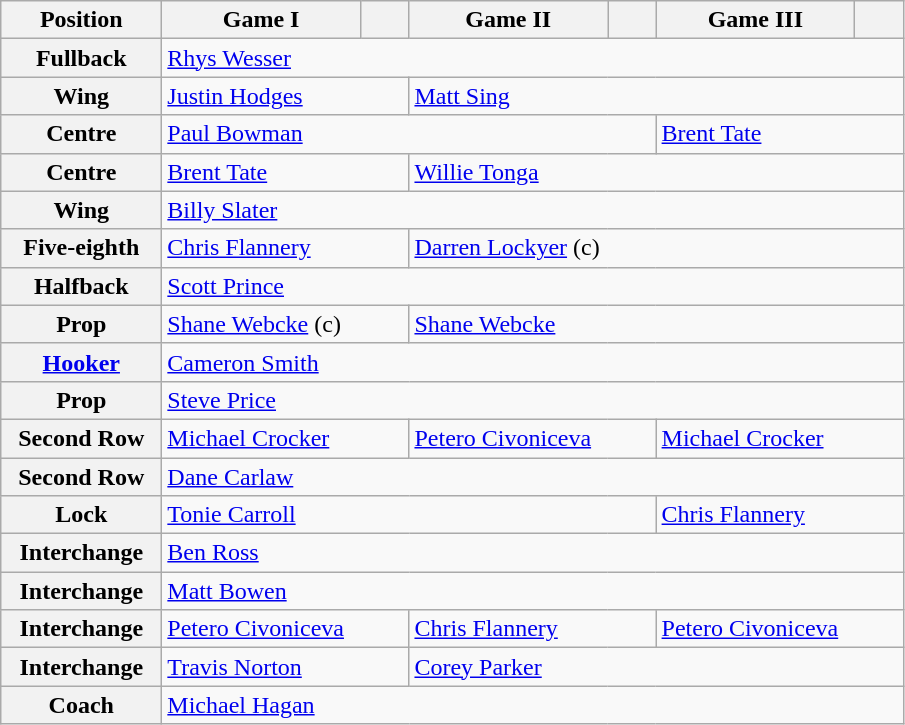<table class="wikitable">
<tr>
<th width="100">Position</th>
<th width="125">Game I</th>
<th width="25"></th>
<th width="125">Game II</th>
<th width="25"></th>
<th width="125">Game III</th>
<th width="25"></th>
</tr>
<tr>
<th>Fullback</th>
<td colspan="6"> <a href='#'>Rhys Wesser</a></td>
</tr>
<tr>
<th>Wing</th>
<td colspan="2"> <a href='#'>Justin Hodges</a></td>
<td colspan="4"> <a href='#'>Matt Sing</a></td>
</tr>
<tr>
<th>Centre</th>
<td colspan="4"> <a href='#'>Paul Bowman</a></td>
<td colspan="2"> <a href='#'>Brent Tate</a></td>
</tr>
<tr>
<th>Centre</th>
<td colspan="2"> <a href='#'>Brent Tate</a></td>
<td colspan="4"> <a href='#'>Willie Tonga</a></td>
</tr>
<tr>
<th>Wing</th>
<td colspan="6"> <a href='#'>Billy Slater</a></td>
</tr>
<tr>
<th>Five-eighth</th>
<td colspan="2"> <a href='#'>Chris Flannery</a></td>
<td colspan="4"> <a href='#'>Darren Lockyer</a> (c)</td>
</tr>
<tr>
<th>Halfback</th>
<td colspan="6"> <a href='#'>Scott Prince</a></td>
</tr>
<tr>
<th>Prop</th>
<td colspan="2"> <a href='#'>Shane Webcke</a> (c)</td>
<td colspan="4"> <a href='#'>Shane Webcke</a></td>
</tr>
<tr>
<th><a href='#'>Hooker</a></th>
<td colspan="6"> <a href='#'>Cameron Smith</a></td>
</tr>
<tr>
<th>Prop</th>
<td colspan="6"> <a href='#'>Steve Price</a></td>
</tr>
<tr>
<th>Second Row</th>
<td colspan="2"> <a href='#'>Michael Crocker</a></td>
<td colspan="2"> <a href='#'>Petero Civoniceva</a></td>
<td colspan="2"> <a href='#'>Michael Crocker</a></td>
</tr>
<tr>
<th>Second Row</th>
<td colspan="6"> <a href='#'>Dane Carlaw</a></td>
</tr>
<tr>
<th>Lock</th>
<td colspan="4"> <a href='#'>Tonie Carroll</a></td>
<td colspan="2"> <a href='#'>Chris Flannery</a></td>
</tr>
<tr>
<th>Interchange</th>
<td colspan="6"> <a href='#'>Ben Ross</a></td>
</tr>
<tr>
<th>Interchange</th>
<td colspan="6"> <a href='#'>Matt Bowen</a></td>
</tr>
<tr>
<th>Interchange</th>
<td colspan="2"> <a href='#'>Petero Civoniceva</a></td>
<td colspan="2"> <a href='#'>Chris Flannery</a></td>
<td colspan="2"> <a href='#'>Petero Civoniceva</a></td>
</tr>
<tr>
<th>Interchange</th>
<td colspan="2"> <a href='#'>Travis Norton</a></td>
<td colspan="4"> <a href='#'>Corey Parker</a></td>
</tr>
<tr>
<th>Coach</th>
<td colspan="6"> <a href='#'>Michael Hagan</a></td>
</tr>
</table>
